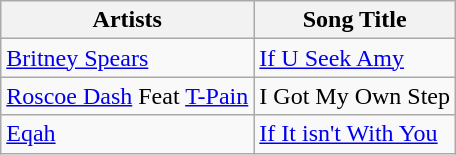<table class="wikitable">
<tr>
<th>Artists</th>
<th>Song Title</th>
</tr>
<tr>
<td><a href='#'>Britney Spears</a></td>
<td><a href='#'>If U Seek Amy</a></td>
</tr>
<tr>
<td><a href='#'>Roscoe Dash</a> Feat <a href='#'>T-Pain</a></td>
<td>I Got My Own Step</td>
</tr>
<tr>
<td><a href='#'>Eqah</a></td>
<td><a href='#'>If It isn't With You</a></td>
</tr>
</table>
